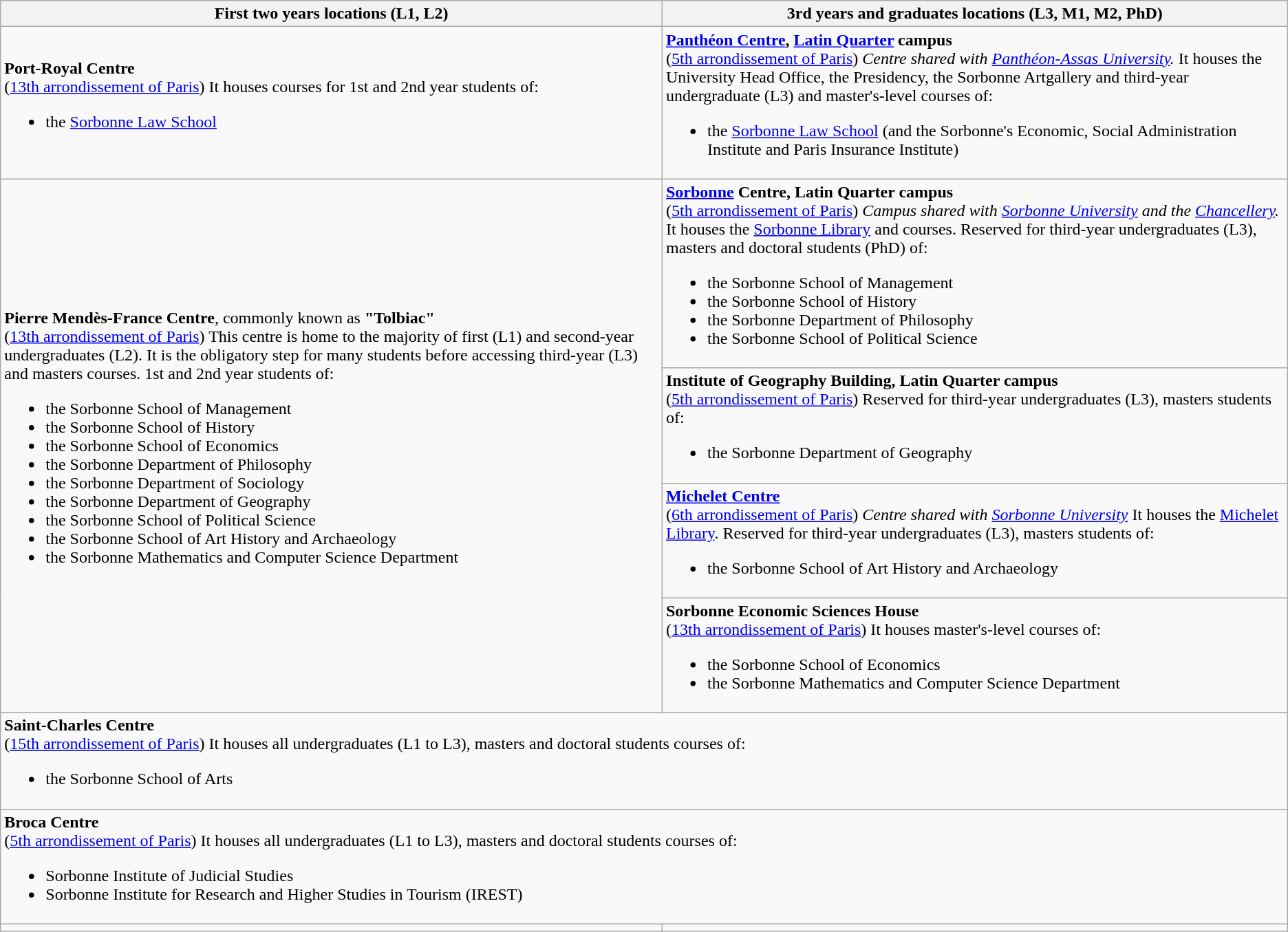<table class="wikitable">
<tr>
<th>First two years locations (L1, L2)</th>
<th>3rd years and graduates locations (L3, M1, M2, PhD)</th>
</tr>
<tr>
<td><strong>Port-Royal Centre</strong><br>(<a href='#'>13th arrondissement of Paris</a>)
It houses courses for 1st and 2nd year students of:<ul><li>the <a href='#'>Sorbonne Law School</a></li></ul></td>
<td><strong><a href='#'>Panthéon Centre</a>, <a href='#'>Latin Quarter</a> campus</strong><br>(<a href='#'>5th arrondissement of Paris</a>)
<em>Centre shared with <a href='#'>Panthéon-Assas University</a>.</em>
It houses the University Head Office, the Presidency, the Sorbonne Artgallery and third-year undergraduate (L3) and master's-level courses of:<ul><li>the <a href='#'>Sorbonne Law School</a> (and the Sorbonne's Economic, Social Administration Institute and Paris Insurance Institute)</li></ul></td>
</tr>
<tr>
<td rowspan="4"><strong>Pierre Mendès-France Centre</strong>, commonly known as <strong>"Tolbiac"</strong><br>(<a href='#'>13th arrondissement of Paris</a>)
This centre is home to the majority of first (L1) and second-year undergraduates (L2). It is the obligatory step for many students before accessing third-year (L3) and masters courses.
1st and 2nd year students of:<ul><li>the Sorbonne School of Management</li><li>the Sorbonne School of History</li><li>the Sorbonne School of Economics</li><li>the Sorbonne Department of Philosophy</li><li>the Sorbonne Department of Sociology</li><li>the Sorbonne Department of Geography</li><li>the Sorbonne School of Political Science</li><li>the Sorbonne School of Art History and Archaeology</li><li>the Sorbonne Mathematics and Computer Science Department</li></ul></td>
<td><strong><a href='#'>Sorbonne</a> Centre, Latin Quarter campus</strong><br>(<a href='#'>5th arrondissement of Paris</a>)
<em>Campus shared with <a href='#'>Sorbonne University</a> and the <a href='#'>Chancellery</a>.</em> 
It houses the <a href='#'>Sorbonne Library</a> and courses. Reserved for third-year undergraduates (L3), masters and doctoral students (PhD) of:<ul><li>the Sorbonne School of Management</li><li>the Sorbonne School of History</li><li>the Sorbonne Department of Philosophy</li><li>the Sorbonne School of Political Science</li></ul></td>
</tr>
<tr>
<td><strong>Institute of Geography Building, Latin Quarter campus</strong><br>(<a href='#'>5th arrondissement of Paris</a>)
Reserved for third-year undergraduates (L3), masters students of:<ul><li>the Sorbonne Department of Geography</li></ul></td>
</tr>
<tr>
<td><strong><a href='#'>Michelet Centre</a></strong><br>(<a href='#'>6th arrondissement of Paris</a>)
<em>Centre shared with <a href='#'>Sorbonne University</a></em>
It houses the <a href='#'>Michelet Library</a>. Reserved for third-year undergraduates (L3), masters students of:<ul><li>the Sorbonne School of Art History and Archaeology</li></ul></td>
</tr>
<tr>
<td><strong>Sorbonne Economic Sciences House</strong><br>(<a href='#'>13th arrondissement of Paris</a>)
It houses master's-level courses of:<ul><li>the Sorbonne School of Economics</li><li>the Sorbonne Mathematics and Computer Science Department</li></ul></td>
</tr>
<tr>
<td colspan="2"><strong>Saint-Charles Centre</strong><br>(<a href='#'>15th arrondissement of Paris</a>)
It houses all undergraduates (L1 to L3), masters and doctoral students courses of:<ul><li>the Sorbonne School of Arts</li></ul></td>
</tr>
<tr>
<td colspan="2"><strong>Broca Centre</strong><br>(<a href='#'>5th arrondissement of Paris</a>)
It houses all undergraduates (L1 to L3), masters and doctoral students courses of:<ul><li>Sorbonne Institute of Judicial Studies</li><li>Sorbonne Institute for Research and Higher Studies in Tourism (IREST)</li></ul></td>
</tr>
<tr>
<td></td>
<td></td>
</tr>
</table>
